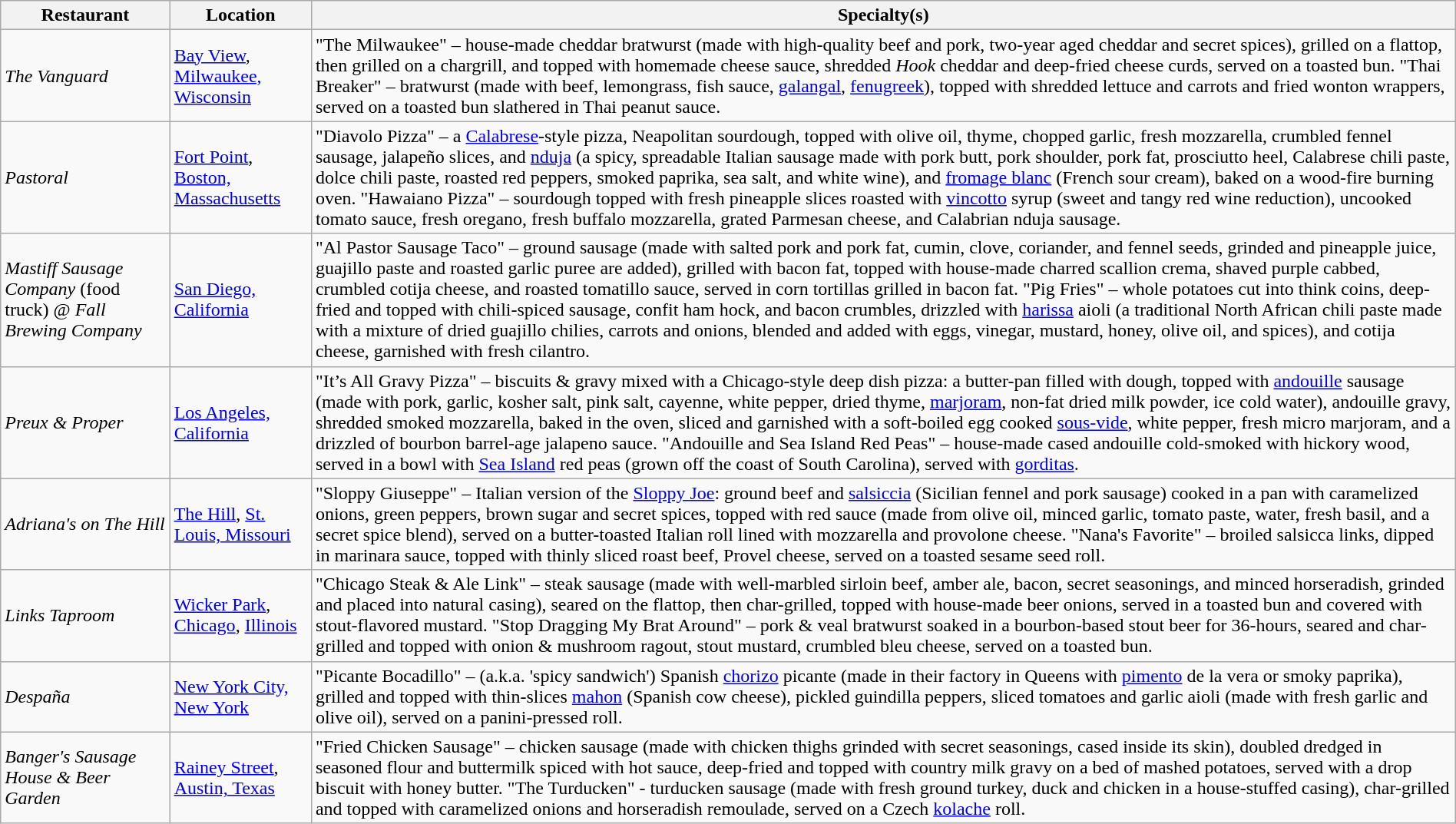<table class="wikitable" style="width:100%;">
<tr>
<th>Restaurant</th>
<th>Location</th>
<th>Specialty(s)</th>
</tr>
<tr>
<td><em>The Vanguard</em></td>
<td><a href='#'>Bay View</a>, <a href='#'>Milwaukee, Wisconsin</a></td>
<td>"The Milwaukee" – house-made cheddar bratwurst (made with high-quality beef and pork, two-year aged cheddar and secret spices), grilled on a flattop, then grilled on a chargrill, and topped with homemade cheese sauce, shredded <em>Hook</em> cheddar and deep-fried cheese curds, served on a toasted bun. "Thai Breaker" – bratwurst (made with beef, lemongrass, fish sauce, <a href='#'>galangal</a>, <a href='#'>fenugreek</a>), topped with shredded lettuce and carrots and fried wonton wrappers, served on a toasted bun slathered in Thai peanut sauce.</td>
</tr>
<tr>
<td><em>Pastoral</em></td>
<td><a href='#'>Fort Point</a>, <a href='#'>Boston, Massachusetts</a></td>
<td>"Diavolo Pizza" – a <a href='#'>Calabrese</a>-style pizza, Neapolitan sourdough, topped with olive oil, thyme, chopped garlic, fresh mozzarella, crumbled fennel sausage, jalapeño slices, and <a href='#'>nduja</a> (a spicy, spreadable Italian sausage made with pork butt, pork shoulder, pork fat, prosciutto heel, Calabrese chili paste, dolce chili paste, roasted red peppers, smoked paprika, sea salt, and white wine), and <a href='#'>fromage blanc</a> (French sour cream), baked on a wood-fire burning oven. "Hawaiano Pizza" – sourdough topped with fresh pineapple slices roasted with <a href='#'>vincotto</a> syrup (sweet and tangy red wine reduction), uncooked tomato sauce, fresh oregano, fresh buffalo mozzarella, grated Parmesan cheese, and Calabrian nduja sausage.</td>
</tr>
<tr>
<td><em>Mastiff Sausage Company</em> (food truck) @ <em>Fall Brewing Company</em></td>
<td><a href='#'>San Diego, California</a></td>
<td>"Al Pastor Sausage Taco" – ground sausage (made with salted pork and pork fat, cumin, clove, coriander, and fennel seeds, grinded and pineapple juice, guajillo paste and roasted garlic puree are added), grilled with bacon fat, topped with house-made charred scallion crema, shaved purple cabbed, crumbled cotija cheese, and roasted tomatillo sauce, served in corn tortillas grilled in bacon fat. "Pig Fries" – whole potatoes cut into think coins, deep-fried and topped with chili-spiced sausage, confit ham hock, and bacon crumbles, drizzled with <a href='#'>harissa</a> aioli (a traditional North African chili paste made with a mixture of dried guajillo chilies, carrots and onions, blended and added with eggs, vinegar, mustard, honey, olive oil, and spices), and cotija cheese, garnished with fresh cilantro.</td>
</tr>
<tr>
<td><em>Preux & Proper</em></td>
<td><a href='#'>Los Angeles, California</a></td>
<td>"It’s All Gravy Pizza" – biscuits & gravy mixed with a Chicago-style deep dish pizza: a butter-pan filled with dough, topped with <a href='#'>andouille</a> sausage (made with pork, garlic, kosher salt, pink salt, cayenne, white pepper, dried thyme, <a href='#'>marjoram</a>, non-fat dried milk powder, ice cold water), andouille gravy, shredded smoked mozzarella, baked in the oven, sliced and garnished with a soft-boiled egg cooked <a href='#'>sous-vide</a>, white pepper, fresh micro marjoram, and a drizzled of bourbon barrel-age jalapeno sauce.  "Andouille and Sea Island Red Peas" – house-made cased andouille cold-smoked with hickory wood, served in a bowl with <a href='#'>Sea Island</a> red peas (grown off the coast of South Carolina), served with <a href='#'>gorditas</a>.</td>
</tr>
<tr>
<td><em>Adriana's on The Hill</em></td>
<td><a href='#'>The Hill</a>, <a href='#'>St. Louis, Missouri</a></td>
<td>"Sloppy Giuseppe" – Italian version of the <a href='#'>Sloppy Joe</a>: ground beef and <a href='#'>salsiccia</a> (Sicilian fennel and pork sausage) cooked in a pan with caramelized onions, green peppers, brown sugar and secret spices, topped with red sauce (made from olive oil, minced garlic, tomato paste, water, fresh basil, and a secret spice blend), served on a butter-toasted Italian roll lined with mozzarella and provolone cheese. "Nana's Favorite" – broiled salsicca links, dipped in marinara sauce, topped with thinly sliced roast beef, Provel cheese, served on a toasted sesame seed roll.</td>
</tr>
<tr>
<td><em>Links Taproom</em></td>
<td><a href='#'>Wicker Park</a>, <a href='#'>Chicago</a>, <a href='#'>Illinois</a></td>
<td>"Chicago Steak & Ale Link" – steak sausage (made with well-marbled sirloin beef, amber ale, bacon, secret seasonings, and minced horseradish, grinded and placed into natural casing), seared on the flattop, then char-grilled, topped with house-made beer onions, served in a toasted bun and covered with stout-flavored mustard. "Stop Dragging My Brat Around" – pork & veal bratwurst soaked in a bourbon-based stout beer for 36-hours, seared and char-grilled and topped with onion & mushroom ragout, stout mustard, crumbled bleu cheese, served on a toasted bun.</td>
</tr>
<tr>
<td><em>Despaña</em></td>
<td><a href='#'>New York City, New York</a></td>
<td>"Picante Bocadillo" – (a.k.a. 'spicy sandwich') Spanish <a href='#'>chorizo</a> picante (made in their factory in Queens with <a href='#'>pimento</a> de la vera or smoky paprika), grilled and topped with thin-slices <a href='#'>mahon</a> (Spanish cow cheese), pickled guindilla peppers, sliced tomatoes and garlic aioli (made with fresh garlic and olive oil), served on a panini-pressed roll.</td>
</tr>
<tr>
<td><em>Banger's Sausage House & Beer Garden</em></td>
<td><a href='#'>Rainey Street</a>, <a href='#'>Austin, Texas</a></td>
<td>"Fried Chicken Sausage" – chicken sausage (made with chicken thighs grinded with secret seasonings, cased inside its skin), doubled dredged in seasoned flour and buttermilk spiced with hot sauce, deep-fried and topped with country milk gravy on a bed of mashed potatoes, served with a drop biscuit with honey butter. "The Turducken" - turducken sausage (made with fresh ground turkey, duck and chicken in a house-stuffed casing), char-grilled and topped with caramelized onions and horseradish remoulade, served on a Czech <a href='#'>kolache</a> roll.</td>
</tr>
</table>
